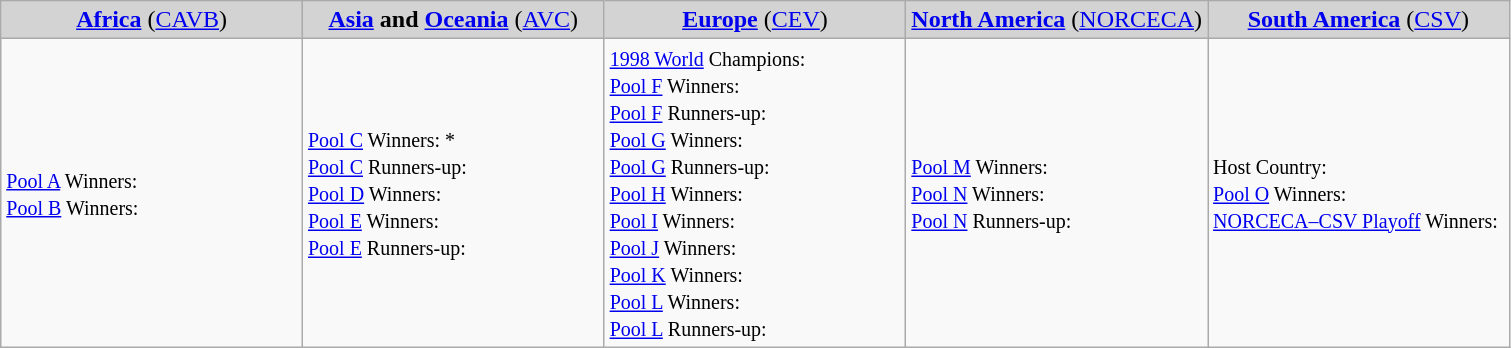<table class="wikitable">
<tr style="background:Lightgrey;">
<td style="width:20%; text-align:center;"><strong><a href='#'>Africa</a></strong> (<a href='#'>CAVB</a>)</td>
<td style="width:20%; text-align:center;"><strong><a href='#'>Asia</a> and <a href='#'>Oceania</a></strong> (<a href='#'>AVC</a>)</td>
<td style="width:20%; text-align:center;"><strong><a href='#'>Europe</a></strong> (<a href='#'>CEV</a>)</td>
<td style="width:20%; text-align:center;"><strong><a href='#'>North America</a></strong> (<a href='#'>NORCECA</a>)</td>
<td style="width:20%; text-align:center;"><strong><a href='#'>South America</a></strong> (<a href='#'>CSV</a>)</td>
</tr>
<tr>
<td><small><a href='#'>Pool A</a> Winners: <br><a href='#'>Pool B</a> Winners: </small></td>
<td><small><a href='#'>Pool C</a> Winners:  *<br><a href='#'>Pool C</a> Runners-up: <br><a href='#'>Pool D</a> Winners: <br><a href='#'>Pool E</a> Winners: <br><a href='#'>Pool E</a> Runners-up: </small></td>
<td><small><a href='#'>1998 World</a> Champions: <br><a href='#'>Pool F</a> Winners: <br><a href='#'>Pool F</a> Runners-up: <br><a href='#'>Pool G</a> Winners: <br><a href='#'>Pool G</a> Runners-up: <br><a href='#'>Pool H</a> Winners: <br><a href='#'>Pool I</a> Winners: <br><a href='#'>Pool J</a> Winners: <br><a href='#'>Pool K</a> Winners: <br><a href='#'>Pool L</a> Winners: <br><a href='#'>Pool L</a> Runners-up: </small></td>
<td><small><a href='#'>Pool M</a> Winners: <br><a href='#'>Pool N</a> Winners: <br><a href='#'>Pool N</a> Runners-up: </small></td>
<td><small>Host Country: <br><a href='#'>Pool O</a> Winners: <br><a href='#'>NORCECA–CSV Playoff</a> Winners: </small></td>
</tr>
</table>
